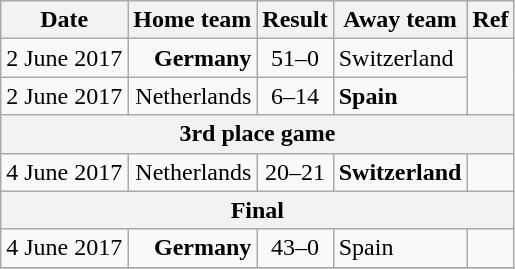<table class=wikitable>
<tr>
<th>Date</th>
<th>Home team</th>
<th>Result</th>
<th>Away team</th>
<th>Ref</th>
</tr>
<tr>
<td>2 June 2017</td>
<td style="text-align:right;"><strong>Germany </strong></td>
<td style="text-align:center;">51–0</td>
<td> Switzerland</td>
</tr>
<tr>
<td>2 June 2017</td>
<td style="text-align:right;">Netherlands </td>
<td style="text-align:center;">6–14</td>
<td><strong> Spain</strong></td>
</tr>
<tr>
<th colspan=5>3rd place game</th>
</tr>
<tr>
<td>4 June 2017</td>
<td style="text-align:right;">Netherlands </td>
<td style="text-align:center;">20–21</td>
<td><strong> Switzerland</strong></td>
</tr>
<tr>
<th colspan=5>Final</th>
</tr>
<tr>
<td>4 June 2017</td>
<td style="text-align:right;"><strong>Germany </strong></td>
<td style="text-align:center;">43–0</td>
<td> Spain</td>
<td></td>
</tr>
<tr>
</tr>
</table>
